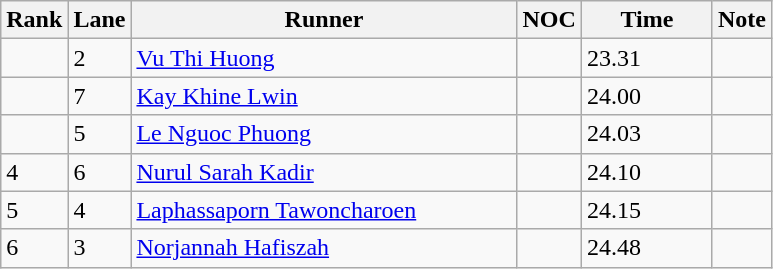<table class="wikitable sortable" style="text-align:Left">
<tr>
<th width=10>Rank</th>
<th width=10>Lane</th>
<th width=250>Runner</th>
<th width=10>NOC</th>
<th width=80>Time</th>
<th width=10>Note</th>
</tr>
<tr>
<td></td>
<td>2</td>
<td><a href='#'>Vu Thi Huong</a></td>
<td></td>
<td>23.31</td>
<td></td>
</tr>
<tr>
<td></td>
<td>7</td>
<td><a href='#'>Kay Khine Lwin</a></td>
<td></td>
<td>24.00</td>
<td></td>
</tr>
<tr>
<td></td>
<td>5</td>
<td><a href='#'>Le Nguoc Phuong</a></td>
<td></td>
<td>24.03</td>
<td></td>
</tr>
<tr>
<td>4</td>
<td>6</td>
<td><a href='#'>Nurul Sarah Kadir</a></td>
<td></td>
<td>24.10</td>
<td></td>
</tr>
<tr>
<td>5</td>
<td>4</td>
<td><a href='#'>Laphassaporn Tawoncharoen</a></td>
<td></td>
<td>24.15</td>
<td></td>
</tr>
<tr>
<td>6</td>
<td>3</td>
<td><a href='#'>Norjannah Hafiszah</a></td>
<td></td>
<td>24.48</td>
<td></td>
</tr>
</table>
